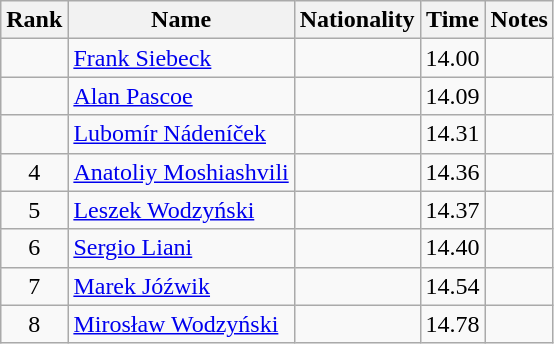<table class="wikitable sortable" style="text-align:center">
<tr>
<th>Rank</th>
<th>Name</th>
<th>Nationality</th>
<th>Time</th>
<th>Notes</th>
</tr>
<tr>
<td></td>
<td align=left><a href='#'>Frank Siebeck</a></td>
<td align=left></td>
<td>14.00</td>
<td></td>
</tr>
<tr>
<td></td>
<td align=left><a href='#'>Alan Pascoe</a></td>
<td align=left></td>
<td>14.09</td>
<td></td>
</tr>
<tr>
<td></td>
<td align=left><a href='#'>Lubomír Nádeníček</a></td>
<td align=left></td>
<td>14.31</td>
<td></td>
</tr>
<tr>
<td>4</td>
<td align=left><a href='#'>Anatoliy Moshiashvili</a></td>
<td align=left></td>
<td>14.36</td>
<td></td>
</tr>
<tr>
<td>5</td>
<td align=left><a href='#'>Leszek Wodzyński</a></td>
<td align=left></td>
<td>14.37</td>
<td></td>
</tr>
<tr>
<td>6</td>
<td align=left><a href='#'>Sergio Liani</a></td>
<td align=left></td>
<td>14.40</td>
<td></td>
</tr>
<tr>
<td>7</td>
<td align=left><a href='#'>Marek Jóźwik</a></td>
<td align=left></td>
<td>14.54</td>
<td></td>
</tr>
<tr>
<td>8</td>
<td align=left><a href='#'>Mirosław Wodzyński</a></td>
<td align=left></td>
<td>14.78</td>
<td></td>
</tr>
</table>
